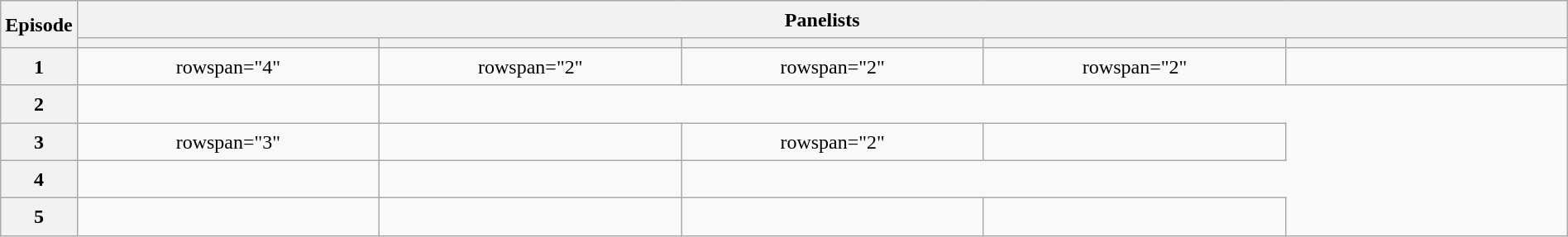<table class="wikitable plainrowheaders mw-collapsible" style="text-align:center; line-height:23px; width:100%;">
<tr>
<th rowspan="2" width="1%">Episode</th>
<th colspan="5">Panelists</th>
</tr>
<tr>
<th width="20%"></th>
<th width="20%"></th>
<th width="20%"></th>
<th width="20%"></th>
<th width="20%"></th>
</tr>
<tr>
<th>1</th>
<td>rowspan="4" </td>
<td>rowspan="2" </td>
<td>rowspan="2" </td>
<td>rowspan="2" </td>
<td></td>
</tr>
<tr>
<th>2</th>
<td></td>
</tr>
<tr>
<th>3</th>
<td>rowspan="3" </td>
<td></td>
<td>rowspan="2" </td>
<td></td>
</tr>
<tr>
<th>4</th>
<td></td>
<td></td>
</tr>
<tr>
<th>5</th>
<td></td>
<td></td>
<td></td>
<td></td>
</tr>
</table>
